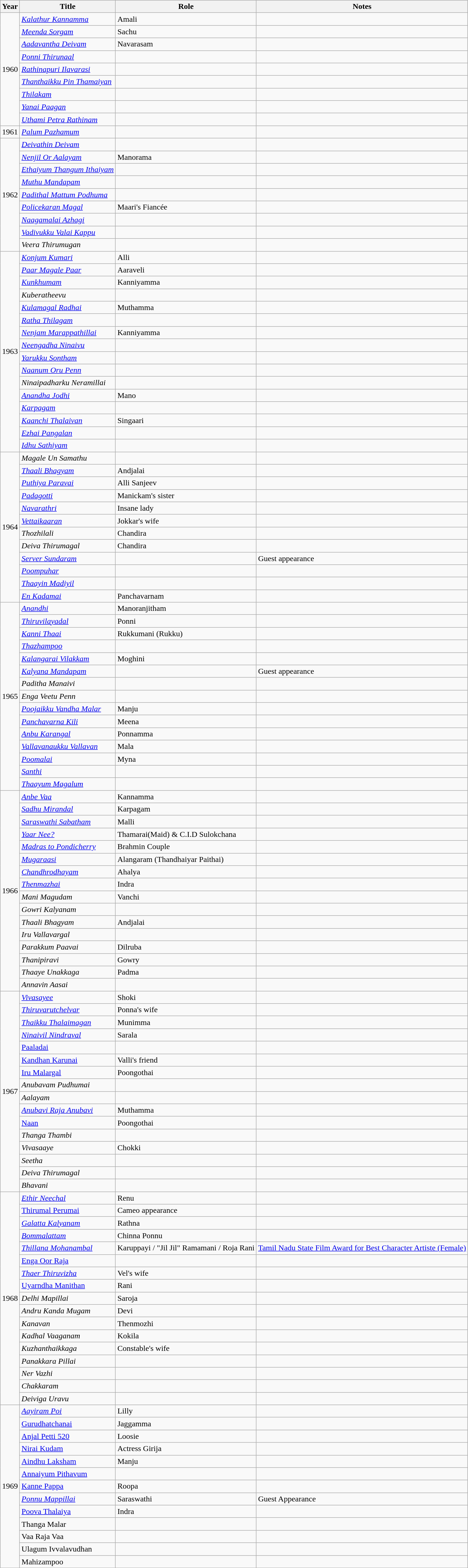<table class="wikitable">
<tr style="text-align:center;">
<th>Year</th>
<th>Title</th>
<th>Role</th>
<th>Notes</th>
</tr>
<tr>
<td rowspan="9">1960</td>
<td><em><a href='#'>Kalathur Kannamma</a></em></td>
<td>Amali</td>
<td></td>
</tr>
<tr>
<td><em><a href='#'>Meenda Sorgam </a></em></td>
<td>Sachu</td>
<td></td>
</tr>
<tr>
<td><em><a href='#'>Aadavantha Deivam</a></em></td>
<td>Navarasam</td>
<td></td>
</tr>
<tr>
<td><em><a href='#'>Ponni Thirunaal</a></em></td>
<td></td>
<td></td>
</tr>
<tr>
<td><em><a href='#'>Rathinapuri Ilavarasi</a></em></td>
<td></td>
<td></td>
</tr>
<tr>
<td><em><a href='#'>Thanthaikku Pin Thamaiyan</a></em></td>
<td></td>
<td></td>
</tr>
<tr>
<td><em><a href='#'>Thilakam</a></em></td>
<td></td>
<td></td>
</tr>
<tr>
<td><em><a href='#'>Yanai Paagan</a></em></td>
<td></td>
<td></td>
</tr>
<tr>
<td><em><a href='#'>Uthami Petra Rathinam</a></em></td>
<td></td>
<td></td>
</tr>
<tr>
<td rowspan="1">1961</td>
<td><em><a href='#'>Palum Pazhamum</a></em></td>
<td></td>
<td></td>
</tr>
<tr>
<td rowspan="9">1962</td>
<td><em><a href='#'>Deivathin Deivam</a></em></td>
<td></td>
<td></td>
</tr>
<tr>
<td><em><a href='#'>Nenjil Or Aalayam</a></em></td>
<td>Manorama</td>
<td></td>
</tr>
<tr>
<td><em><a href='#'>Ethaiyum Thangum Ithaiyam</a></em></td>
<td></td>
<td></td>
</tr>
<tr>
<td><em><a href='#'>Muthu Mandapam</a></em></td>
<td></td>
<td></td>
</tr>
<tr>
<td><em><a href='#'>Padithal Mattum Podhuma</a></em></td>
<td></td>
<td></td>
</tr>
<tr>
<td><em><a href='#'>Policekaran Magal</a></em></td>
<td>Maari's Fiancée</td>
<td></td>
</tr>
<tr>
<td><em><a href='#'>Naagamalai Azhagi</a></em></td>
<td></td>
<td></td>
</tr>
<tr>
<td><em><a href='#'>Vadivukku Valai Kappu</a></em></td>
<td></td>
<td></td>
</tr>
<tr>
<td><em>Veera Thirumugan</em></td>
<td></td>
<td></td>
</tr>
<tr>
<td rowspan="16">1963</td>
<td><em><a href='#'>Konjum Kumari</a></em></td>
<td>Alli</td>
<td></td>
</tr>
<tr>
<td><em><a href='#'>Paar Magale Paar</a></em></td>
<td>Aaraveli</td>
<td></td>
</tr>
<tr>
<td><em><a href='#'>Kunkhumam</a></em></td>
<td>Kanniyamma</td>
<td></td>
</tr>
<tr>
<td><em>Kuberatheevu</em></td>
<td></td>
<td></td>
</tr>
<tr>
<td><em><a href='#'>Kulamagal Radhai</a></em></td>
<td>Muthamma</td>
<td></td>
</tr>
<tr>
<td><em><a href='#'>Ratha Thilagam</a></em></td>
<td></td>
<td></td>
</tr>
<tr>
<td><em><a href='#'>Nenjam Marappathillai</a></em></td>
<td>Kanniyamma</td>
<td></td>
</tr>
<tr>
<td><em><a href='#'>Neengadha Ninaivu</a></em></td>
<td></td>
<td></td>
</tr>
<tr>
<td><em><a href='#'>Yarukku Sontham</a></em></td>
<td></td>
<td></td>
</tr>
<tr>
<td><em><a href='#'>Naanum Oru Penn</a></em></td>
<td></td>
<td></td>
</tr>
<tr>
<td><em>Ninaipadharku Neramillai</em></td>
<td></td>
<td></td>
</tr>
<tr>
<td><em><a href='#'>Anandha Jodhi</a></em></td>
<td>Mano</td>
<td></td>
</tr>
<tr>
<td><em><a href='#'>Karpagam</a></em></td>
<td></td>
<td></td>
</tr>
<tr>
<td><em><a href='#'>Kaanchi Thalaivan</a></em></td>
<td>Singaari</td>
<td></td>
</tr>
<tr>
<td><em><a href='#'>Ezhai Pangalan</a></em></td>
<td></td>
<td></td>
</tr>
<tr>
<td><em><a href='#'>Idhu Sathiyam</a></em></td>
<td></td>
<td></td>
</tr>
<tr>
<td rowspan="12">1964</td>
<td><em>Magale Un Samathu</em></td>
<td></td>
<td></td>
</tr>
<tr>
<td><em><a href='#'>Thaali Bhagyam</a></em></td>
<td>Andjalai</td>
<td></td>
</tr>
<tr>
<td><em><a href='#'>Puthiya Paravai</a></em></td>
<td>Alli Sanjeev</td>
<td></td>
</tr>
<tr>
<td><em><a href='#'>Padagotti</a></em></td>
<td>Manickam's sister</td>
<td></td>
</tr>
<tr>
<td><em><a href='#'>Navarathri</a></em></td>
<td>Insane lady</td>
<td></td>
</tr>
<tr>
<td><em><a href='#'>Vettaikaaran</a></em></td>
<td>Jokkar's wife</td>
<td></td>
</tr>
<tr>
<td><em>Thozhilali</em></td>
<td>Chandira</td>
<td></td>
</tr>
<tr>
<td><em>Deiva Thirumagal</em></td>
<td>Chandira</td>
<td></td>
</tr>
<tr>
<td><em><a href='#'>Server Sundaram</a></em></td>
<td></td>
<td>Guest appearance</td>
</tr>
<tr>
<td><em><a href='#'>Poompuhar</a></em></td>
<td></td>
<td></td>
</tr>
<tr>
<td><em><a href='#'>Thaayin Madiyil</a></em></td>
<td></td>
<td></td>
</tr>
<tr>
<td><em><a href='#'>En Kadamai</a></em></td>
<td>Panchavarnam</td>
<td></td>
</tr>
<tr>
<td rowspan="15">1965</td>
<td><em><a href='#'>Anandhi</a></em></td>
<td>Manoranjitham</td>
<td></td>
</tr>
<tr>
<td><em><a href='#'>Thiruvilayadal</a></em></td>
<td>Ponni</td>
<td></td>
</tr>
<tr>
<td><em><a href='#'>Kanni Thaai</a></em></td>
<td>Rukkumani (Rukku)</td>
<td></td>
</tr>
<tr>
<td><em><a href='#'>Thazhampoo</a></em></td>
<td></td>
<td></td>
</tr>
<tr>
<td><em><a href='#'>Kalangarai Vilakkam</a></em></td>
<td>Moghini</td>
<td></td>
</tr>
<tr>
<td><em><a href='#'>Kalyana Mandapam</a></em></td>
<td></td>
<td>Guest appearance</td>
</tr>
<tr>
<td><em>Paditha Manaivi</em></td>
<td></td>
<td></td>
</tr>
<tr>
<td><em>Enga Veetu Penn</em></td>
<td></td>
<td></td>
</tr>
<tr>
<td><em><a href='#'>Poojaikku Vandha Malar</a></em></td>
<td>Manju</td>
<td></td>
</tr>
<tr>
<td><em><a href='#'>Panchavarna Kili</a></em></td>
<td>Meena</td>
<td></td>
</tr>
<tr>
<td><em><a href='#'>Anbu Karangal</a></em></td>
<td>Ponnamma</td>
<td></td>
</tr>
<tr>
<td><em><a href='#'>Vallavanaukku Vallavan</a></em></td>
<td>Mala</td>
<td></td>
</tr>
<tr>
<td><em><a href='#'>Poomalai</a></em></td>
<td>Myna</td>
<td></td>
</tr>
<tr>
<td><em><a href='#'>Santhi</a></em></td>
<td></td>
<td></td>
</tr>
<tr>
<td><em><a href='#'>Thaayum Magalum</a></em></td>
<td></td>
<td></td>
</tr>
<tr>
<td rowspan="16">1966</td>
<td><em><a href='#'>Anbe Vaa</a></em></td>
<td>Kannamma</td>
<td></td>
</tr>
<tr>
<td><em><a href='#'>Sadhu Mirandal</a></em></td>
<td>Karpagam</td>
<td></td>
</tr>
<tr>
<td><em><a href='#'>Saraswathi Sabatham</a></em></td>
<td>Malli</td>
<td></td>
</tr>
<tr>
<td><em><a href='#'>Yaar Nee?</a></em></td>
<td>Thamarai(Maid) & C.I.D Sulokchana</td>
<td></td>
</tr>
<tr>
<td><em><a href='#'>Madras to Pondicherry</a></em></td>
<td>Brahmin Couple</td>
<td></td>
</tr>
<tr>
<td><em><a href='#'>Mugaraasi</a></em></td>
<td>Alangaram (Thandhaiyar Paithai)</td>
<td></td>
</tr>
<tr>
<td><em><a href='#'>Chandhrodhayam</a></em></td>
<td>Ahalya</td>
<td></td>
</tr>
<tr>
<td><em><a href='#'>Thenmazhai</a></em></td>
<td>Indra</td>
<td></td>
</tr>
<tr>
<td><em>Mani Magudam</em></td>
<td>Vanchi</td>
<td></td>
</tr>
<tr>
<td><em>Gowri Kalyanam</em></td>
<td></td>
<td></td>
</tr>
<tr>
<td><em>Thaali Bhagyam</em></td>
<td>Andjalai</td>
<td></td>
</tr>
<tr>
<td><em>Iru Vallavargal</em></td>
<td></td>
<td></td>
</tr>
<tr>
<td><em>Parakkum Paavai</em></td>
<td>Dilruba</td>
<td></td>
</tr>
<tr>
<td><em>Thanipiravi</em></td>
<td>Gowry</td>
<td></td>
</tr>
<tr>
<td><em>Thaaye Unakkaga</em></td>
<td>Padma</td>
<td></td>
</tr>
<tr>
<td><em>Annavin Aasai</em></td>
<td></td>
<td></td>
</tr>
<tr>
<td rowspan="16">1967</td>
<td><em><a href='#'>Vivasayee</a></em></td>
<td>Shoki</td>
<td></td>
</tr>
<tr>
<td><em><a href='#'>Thiruvarutchelvar</a></em></td>
<td>Ponna's wife</td>
<td></td>
</tr>
<tr>
<td><em><a href='#'>Thaikku Thalaimagan</a></em></td>
<td>Munimma</td>
<td></td>
</tr>
<tr>
<td><em><a href='#'>Ninaivil Nindraval</a></em></td>
<td>Sarala</td>
<td></td>
</tr>
<tr>
<td><a href='#'>Paaladai</a></td>
<td></td>
<td></td>
</tr>
<tr>
<td><a href='#'>Kandhan Karunai</a></td>
<td>Valli's friend</td>
<td></td>
</tr>
<tr>
<td><a href='#'>Iru Malargal</a></td>
<td>Poongothai</td>
<td></td>
</tr>
<tr>
<td><em>Anubavam Pudhumai</em></td>
<td></td>
<td></td>
</tr>
<tr>
<td><em>Aalayam</em></td>
<td></td>
<td></td>
</tr>
<tr>
<td><em><a href='#'>Anubavi Raja Anubavi</a></em></td>
<td>Muthamma</td>
<td></td>
</tr>
<tr>
<td><a href='#'>Naan</a></td>
<td>Poongothai</td>
<td></td>
</tr>
<tr>
<td><em>Thanga Thambi</em></td>
<td></td>
<td></td>
</tr>
<tr>
<td><em>Vivasaaye</em></td>
<td>Chokki</td>
<td></td>
</tr>
<tr>
<td><em>Seetha</em></td>
<td></td>
<td></td>
</tr>
<tr>
<td><em>Deiva Thirumagal</em></td>
<td></td>
<td></td>
</tr>
<tr>
<td><em>Bhavani</em></td>
<td></td>
<td></td>
</tr>
<tr>
<td rowspan="17">1968</td>
<td><em><a href='#'>Ethir Neechal</a></em></td>
<td>Renu</td>
<td></td>
</tr>
<tr>
<td><a href='#'>Thirumal Perumai</a></td>
<td>Cameo appearance</td>
<td></td>
</tr>
<tr>
<td><em><a href='#'>Galatta Kalyanam</a></em></td>
<td>Rathna</td>
<td></td>
</tr>
<tr>
<td><em><a href='#'>Bommalattam</a></em></td>
<td>Chinna Ponnu</td>
<td></td>
</tr>
<tr>
<td><em><a href='#'>Thillana Mohanambal</a></em></td>
<td>Karuppayi / "Jil Jil" Ramamani / Roja Rani</td>
<td><a href='#'>Tamil Nadu State Film Award for Best Character Artiste (Female)</a></td>
</tr>
<tr>
<td><a href='#'>Enga Oor Raja</a></td>
<td></td>
<td></td>
</tr>
<tr>
<td><em><a href='#'>Thaer Thiruvizha</a></em></td>
<td>Vel's wife</td>
<td></td>
</tr>
<tr>
<td><a href='#'>Uyarndha Manithan</a></td>
<td>Rani</td>
<td></td>
</tr>
<tr>
<td><em>Delhi Mapillai</em></td>
<td>Saroja</td>
<td></td>
</tr>
<tr>
<td><em>Andru Kanda Mugam</em></td>
<td>Devi</td>
<td></td>
</tr>
<tr>
<td><em>Kanavan</em></td>
<td>Thenmozhi</td>
<td></td>
</tr>
<tr>
<td><em>Kadhal Vaaganam</em></td>
<td>Kokila</td>
<td></td>
</tr>
<tr>
<td><em>Kuzhanthaikkaga</em></td>
<td>Constable's wife</td>
<td></td>
</tr>
<tr>
<td><em>Panakkara Pillai</em></td>
<td></td>
<td></td>
</tr>
<tr>
<td><em>Ner Vazhi</em></td>
<td></td>
<td></td>
</tr>
<tr>
<td><em>Chakkaram</em></td>
<td></td>
<td></td>
</tr>
<tr>
<td><em>Deiviga Uravu</em></td>
<td></td>
<td></td>
</tr>
<tr>
<td rowspan="13">1969</td>
<td><em><a href='#'>Aayiram Poi</a></em></td>
<td>Lilly</td>
<td></td>
</tr>
<tr>
<td><a href='#'>Gurudhatchanai</a></td>
<td>Jaggamma</td>
<td></td>
</tr>
<tr>
<td><a href='#'>Anjal Petti 520</a></td>
<td>Loosie</td>
<td></td>
</tr>
<tr>
<td><a href='#'>Nirai Kudam</a></td>
<td>Actress Girija</td>
<td></td>
</tr>
<tr>
<td><a href='#'>Aindhu Laksham</a></td>
<td>Manju</td>
<td></td>
</tr>
<tr>
<td><a href='#'>Annaiyum Pithavum</a></td>
<td></td>
<td></td>
</tr>
<tr>
<td><a href='#'>Kanne Pappa</a></td>
<td>Roopa</td>
<td></td>
</tr>
<tr>
<td><em><a href='#'>Ponnu Mappillai</a></em></td>
<td>Saraswathi</td>
<td>Guest Appearance</td>
</tr>
<tr>
<td><a href='#'>Poova Thalaiya</a></td>
<td>Indra</td>
<td></td>
</tr>
<tr>
<td>Thanga Malar</td>
<td></td>
<td></td>
</tr>
<tr>
<td>Vaa Raja Vaa</td>
<td></td>
<td></td>
</tr>
<tr>
<td>Ulagum Ivvalavudhan</td>
<td></td>
<td></td>
</tr>
<tr>
<td>Mahizampoo</td>
<td></td>
<td></td>
</tr>
<tr>
</tr>
</table>
